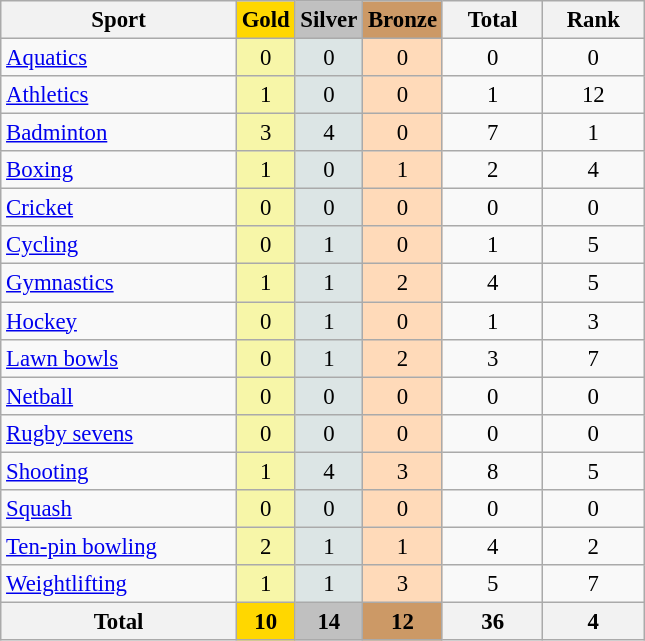<table class="wikitable sortable" style="text-align:center; font-size:95%">
<tr>
<th width=150>Sport</th>
<th style="background-color:gold; width=60;">Gold</th>
<th style="background-color:silver; width=60;">Silver</th>
<th style="background-color:#cc9966; width=60;">Bronze</th>
<th width=60>Total</th>
<th width=60>Rank</th>
</tr>
<tr>
<td align=left> <a href='#'>Aquatics</a></td>
<td bgcolor=#f7f6a8>0</td>
<td bgcolor=#dce5e5>0</td>
<td bgcolor=#ffdab9>0</td>
<td>0</td>
<td>0</td>
</tr>
<tr>
<td align=left> <a href='#'>Athletics</a></td>
<td bgcolor=#f7f6a8>1</td>
<td bgcolor=#dce5e5>0</td>
<td bgcolor=#ffdab9>0</td>
<td>1</td>
<td>12</td>
</tr>
<tr>
<td align=left> <a href='#'>Badminton</a></td>
<td bgcolor=#f7f6a8>3</td>
<td bgcolor=#dce5e5>4</td>
<td bgcolor=#ffdab9>0</td>
<td>7</td>
<td>1</td>
</tr>
<tr>
<td align=left> <a href='#'>Boxing</a></td>
<td bgcolor=#f7f6a8>1</td>
<td bgcolor=#dce5e5>0</td>
<td bgcolor=#ffdab9>1</td>
<td>2</td>
<td>4</td>
</tr>
<tr>
<td align=left> <a href='#'>Cricket</a></td>
<td bgcolor=#f7f6a8>0</td>
<td bgcolor=#dce5e5>0</td>
<td bgcolor=#ffdab9>0</td>
<td>0</td>
<td>0</td>
</tr>
<tr>
<td align=left> <a href='#'>Cycling</a></td>
<td bgcolor=#f7f6a8>0</td>
<td bgcolor=#dce5e5>1</td>
<td bgcolor=#ffdab9>0</td>
<td>1</td>
<td>5</td>
</tr>
<tr>
<td align=left> <a href='#'>Gymnastics</a></td>
<td bgcolor=#f7f6a8>1</td>
<td bgcolor=#dce5e5>1</td>
<td bgcolor=#ffdab9>2</td>
<td>4</td>
<td>5</td>
</tr>
<tr>
<td align=left> <a href='#'>Hockey</a></td>
<td bgcolor=#f7f6a8>0</td>
<td bgcolor=#dce5e5>1</td>
<td bgcolor=#ffdab9>0</td>
<td>1</td>
<td>3</td>
</tr>
<tr>
<td align=left> <a href='#'>Lawn bowls</a></td>
<td bgcolor=#f7f6a8>0</td>
<td bgcolor=#dce5e5>1</td>
<td bgcolor=#ffdab9>2</td>
<td>3</td>
<td>7</td>
</tr>
<tr>
<td align=left> <a href='#'>Netball</a></td>
<td bgcolor=#f7f6a8>0</td>
<td bgcolor=#dce5e5>0</td>
<td bgcolor=#ffdab9>0</td>
<td>0</td>
<td>0</td>
</tr>
<tr>
<td align=left> <a href='#'>Rugby sevens</a></td>
<td bgcolor=#f7f6a8>0</td>
<td bgcolor=#dce5e5>0</td>
<td bgcolor=#ffdab9>0</td>
<td>0</td>
<td>0</td>
</tr>
<tr>
<td align=left> <a href='#'>Shooting</a></td>
<td bgcolor=#f7f6a8>1</td>
<td bgcolor=#dce5e5>4</td>
<td bgcolor=#ffdab9>3</td>
<td>8</td>
<td>5</td>
</tr>
<tr>
<td align=left> <a href='#'>Squash</a></td>
<td bgcolor=#f7f6a8>0</td>
<td bgcolor=#dce5e5>0</td>
<td bgcolor=#ffdab9>0</td>
<td>0</td>
<td>0</td>
</tr>
<tr>
<td align=left> <a href='#'>Ten-pin bowling</a></td>
<td bgcolor=#f7f6a8>2</td>
<td bgcolor=#dce5e5>1</td>
<td bgcolor=#ffdab9>1</td>
<td>4</td>
<td>2</td>
</tr>
<tr>
<td align=left> <a href='#'>Weightlifting</a></td>
<td bgcolor=#f7f6a8>1</td>
<td bgcolor=#dce5e5>1</td>
<td bgcolor=#ffdab9>3</td>
<td>5</td>
<td>7</td>
</tr>
<tr>
<th>Total</th>
<th style="background-color:gold; width=60;">10</th>
<th style="background-color:silver; width=60;">14</th>
<th style="background-color:#cc9966; width=60;">12</th>
<th>36</th>
<th>4</th>
</tr>
</table>
